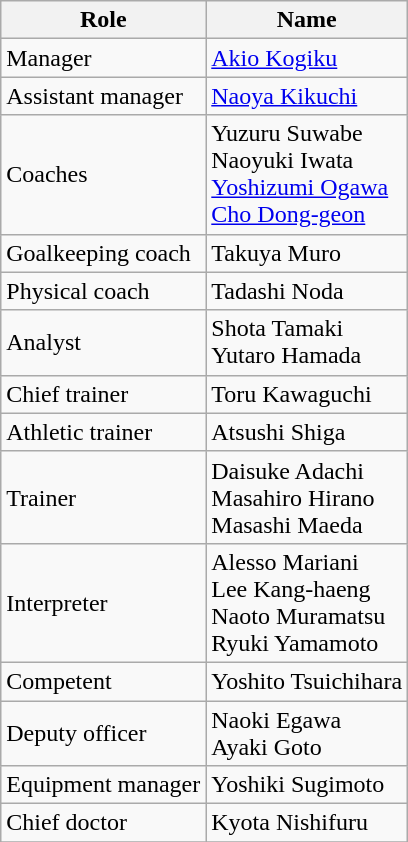<table class="wikitable">
<tr>
<th>Role</th>
<th>Name</th>
</tr>
<tr>
<td>Manager</td>
<td> <a href='#'>Akio Kogiku</a></td>
</tr>
<tr>
<td>Assistant manager</td>
<td> <a href='#'>Naoya Kikuchi</a></td>
</tr>
<tr>
<td>Coaches</td>
<td> Yuzuru Suwabe <br>  Naoyuki Iwata <br>   <a href='#'>Yoshizumi Ogawa</a> <br>  <a href='#'>Cho Dong-geon</a></td>
</tr>
<tr>
<td>Goalkeeping coach</td>
<td> Takuya Muro</td>
</tr>
<tr>
<td>Physical coach</td>
<td> Tadashi Noda</td>
</tr>
<tr>
<td>Analyst</td>
<td> Shota Tamaki <br>  Yutaro Hamada</td>
</tr>
<tr>
<td>Chief trainer</td>
<td> Toru Kawaguchi</td>
</tr>
<tr>
<td>Athletic trainer</td>
<td> Atsushi Shiga</td>
</tr>
<tr>
<td>Trainer</td>
<td> Daisuke Adachi <br>  Masahiro Hirano <br>  Masashi Maeda</td>
</tr>
<tr>
<td>Interpreter</td>
<td> Alesso Mariani <br>  Lee Kang-haeng <br>  Naoto Muramatsu <br>  Ryuki Yamamoto</td>
</tr>
<tr>
<td>Competent</td>
<td> Yoshito Tsuichihara</td>
</tr>
<tr>
<td>Deputy officer</td>
<td> Naoki Egawa <br>  Ayaki Goto</td>
</tr>
<tr>
<td>Equipment manager</td>
<td> Yoshiki Sugimoto</td>
</tr>
<tr>
<td>Chief doctor</td>
<td> Kyota Nishifuru</td>
</tr>
<tr>
</tr>
</table>
